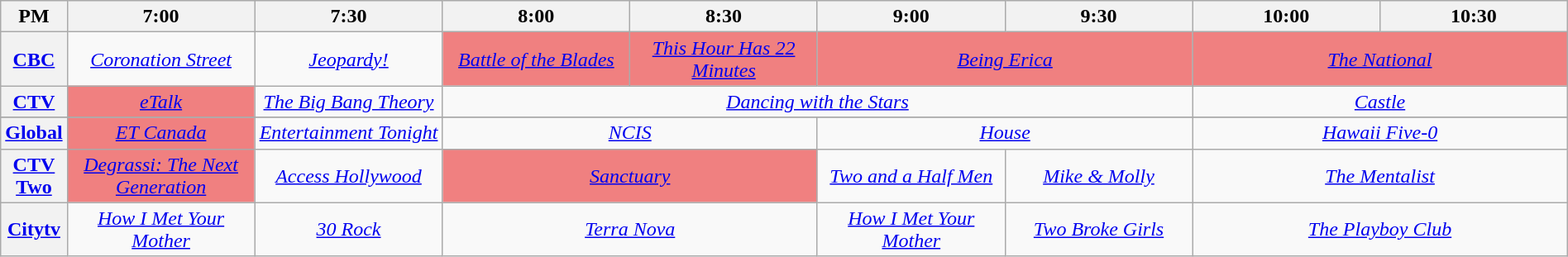<table class="wikitable" width="100%">
<tr>
<th width="4%">PM</th>
<th width="12%">7:00</th>
<th width="12%">7:30</th>
<th width="12%">8:00</th>
<th width="12%">8:30</th>
<th width="12%">9:00</th>
<th width="12%">9:30</th>
<th width="12%">10:00</th>
<th width="12%">10:30</th>
</tr>
<tr align="center">
<th><a href='#'>CBC</a></th>
<td colspan="1" align=center><em><a href='#'>Coronation Street</a></em></td>
<td colspan="1" align=center><em><a href='#'>Jeopardy!</a></em></td>
<td colspan="1" align=center bgcolor="#F08080"><em><a href='#'>Battle of the Blades</a></em></td>
<td colspan="1" align=center bgcolor="#F08080"><em><a href='#'>This Hour Has 22 Minutes</a></em></td>
<td colspan="2" align=center bgcolor="#F08080"><em><a href='#'>Being Erica</a></em></td>
<td colspan="2" align=center bgcolor="#F08080"><em><a href='#'>The National</a></em></td>
</tr>
<tr align="center">
<th><a href='#'>CTV</a></th>
<td colspan="1" align=center  bgcolor="#F08080"><em><a href='#'>eTalk</a></em></td>
<td colspan="1" align=center><em><a href='#'>The Big Bang Theory</a></em></td>
<td colspan="4" align=center><em><a href='#'>Dancing with the Stars</a></em></td>
<td colspan="2" align=center><em><a href='#'>Castle</a></em></td>
</tr>
<tr align="center">
</tr>
<tr align="center">
<th><a href='#'>Global</a></th>
<td colspan="1" align=center bgcolor="#F08080"><em><a href='#'>ET Canada</a></em></td>
<td colspan="1" align=center><em><a href='#'>Entertainment Tonight</a></em></td>
<td colspan="2" align=center><em><a href='#'>NCIS</a></em></td>
<td colspan="2" align=center><em><a href='#'>House</a></em></td>
<td colspan="2" align=center><em><a href='#'>Hawaii Five-0</a></em></td>
</tr>
<tr align="center">
<th><a href='#'>CTV Two</a></th>
<td colspan="1" bgcolor="#F08080"><em><a href='#'>Degrassi: The Next Generation</a></em></td>
<td colspan="1"><em><a href='#'>Access Hollywood</a></em></td>
<td colspan="2" bgcolor="#F08080"><em><a href='#'>Sanctuary</a></em></td>
<td colspan="1" align=center><em><a href='#'>Two and a Half Men</a></em></td>
<td colspan="1" align=center><em><a href='#'>Mike & Molly</a></em></td>
<td colspan="2" align=center><em><a href='#'>The Mentalist</a></em></td>
</tr>
<tr align="center">
<th><a href='#'>Citytv</a></th>
<td colspan="1" align=center><em><a href='#'>How I Met Your Mother</a></em></td>
<td colspan="1" align=center><em><a href='#'>30 Rock</a></em></td>
<td colspan="2" align=center><em><a href='#'>Terra Nova</a></em></td>
<td colspan="1" align=center><em><a href='#'>How I Met Your Mother</a></em></td>
<td colspan="1" align=center><em><a href='#'>Two Broke Girls</a></em></td>
<td colspan="2" align=center><em><a href='#'>The Playboy Club</a></em></td>
</tr>
</table>
